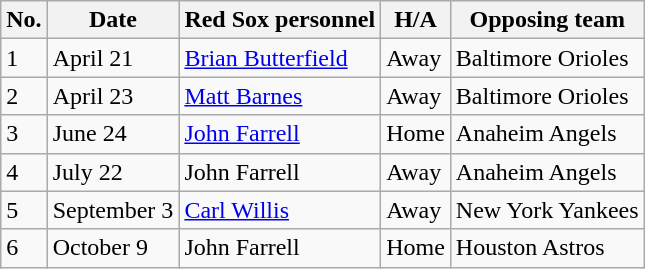<table class="wikitable">
<tr>
<th>No.</th>
<th>Date</th>
<th>Red Sox personnel</th>
<th>H/A</th>
<th>Opposing team</th>
</tr>
<tr>
<td>1</td>
<td>April 21</td>
<td><a href='#'>Brian Butterfield</a></td>
<td>Away</td>
<td>Baltimore Orioles</td>
</tr>
<tr>
<td>2</td>
<td>April 23</td>
<td><a href='#'>Matt Barnes</a></td>
<td>Away</td>
<td>Baltimore Orioles</td>
</tr>
<tr>
<td>3</td>
<td>June 24</td>
<td><a href='#'>John Farrell</a></td>
<td>Home</td>
<td>Anaheim Angels</td>
</tr>
<tr>
<td>4</td>
<td>July 22</td>
<td>John Farrell</td>
<td>Away</td>
<td>Anaheim Angels</td>
</tr>
<tr>
<td>5</td>
<td>September 3</td>
<td><a href='#'>Carl Willis</a></td>
<td>Away</td>
<td>New York Yankees</td>
</tr>
<tr>
<td>6</td>
<td>October 9</td>
<td>John Farrell</td>
<td>Home</td>
<td>Houston Astros</td>
</tr>
</table>
